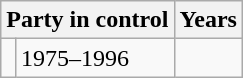<table class="wikitable">
<tr>
<th colspan="2">Party in control</th>
<th>Years</th>
</tr>
<tr>
<td></td>
<td>1975–1996</td>
</tr>
</table>
